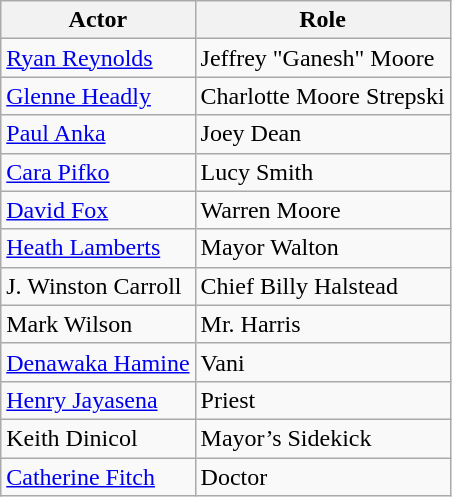<table class="wikitable">
<tr>
<th>Actor</th>
<th>Role</th>
</tr>
<tr>
<td><a href='#'>Ryan Reynolds</a></td>
<td>Jeffrey "Ganesh" Moore</td>
</tr>
<tr>
<td><a href='#'>Glenne Headly</a></td>
<td>Charlotte Moore Strepski</td>
</tr>
<tr>
<td><a href='#'>Paul Anka</a></td>
<td>Joey Dean</td>
</tr>
<tr>
<td><a href='#'>Cara Pifko</a></td>
<td>Lucy Smith</td>
</tr>
<tr>
<td><a href='#'>David Fox</a></td>
<td>Warren Moore</td>
</tr>
<tr>
<td><a href='#'>Heath Lamberts</a></td>
<td>Mayor Walton</td>
</tr>
<tr>
<td>J. Winston Carroll</td>
<td>Chief Billy Halstead</td>
</tr>
<tr>
<td>Mark Wilson</td>
<td>Mr. Harris</td>
</tr>
<tr>
<td><a href='#'>Denawaka Hamine</a></td>
<td>Vani</td>
</tr>
<tr>
<td><a href='#'>Henry Jayasena</a></td>
<td>Priest</td>
</tr>
<tr>
<td>Keith Dinicol</td>
<td>Mayor’s Sidekick</td>
</tr>
<tr>
<td><a href='#'>Catherine Fitch</a></td>
<td>Doctor</td>
</tr>
</table>
